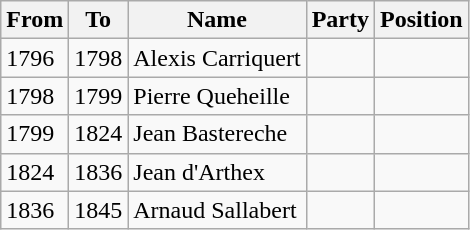<table class="wikitable">
<tr>
<th>From</th>
<th>To</th>
<th>Name</th>
<th>Party</th>
<th>Position</th>
</tr>
<tr>
<td>1796</td>
<td>1798</td>
<td>Alexis Carriquert</td>
<td></td>
<td></td>
</tr>
<tr>
<td>1798</td>
<td>1799</td>
<td>Pierre Queheille</td>
<td></td>
<td></td>
</tr>
<tr>
<td>1799</td>
<td>1824</td>
<td>Jean Bastereche</td>
<td></td>
<td></td>
</tr>
<tr>
<td>1824</td>
<td>1836</td>
<td>Jean d'Arthex</td>
<td></td>
<td></td>
</tr>
<tr>
<td>1836</td>
<td>1845</td>
<td>Arnaud Sallabert</td>
<td></td>
<td></td>
</tr>
</table>
